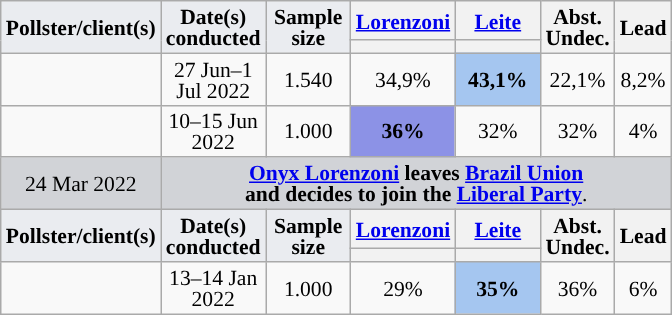<table class="wikitable sortable" style="text-align:center;font-size:90%;line-height:14px;">
<tr>
<td rowspan="2" class="unsortable" style="width:50px;background:#eaecf0;"><strong>Pollster/client(s)</strong></td>
<td rowspan="2" class="unsortable" style="width:50px;background:#eaecf0;"><strong>Date(s)<br>conducted</strong></td>
<td rowspan="2" class="unsortable" style="width:50px;background:#eaecf0;"><strong>Sample<br> size</strong></td>
<th class="unsortable" style="width:50px;"><a href='#'>Lorenzoni</a><br></th>
<th class="unsortable" style="width:50px;"><a href='#'>Leite</a><br></th>
<th rowspan="2" class="unsortable">Abst.<br>Undec.</th>
<th rowspan="2" class="unsortable">Lead</th>
</tr>
<tr>
<th data-sort-type="number" class="sortable" style="background:"></th>
<th data-sort-type="number" class="sortable" style="background:"></th>
</tr>
<tr>
<td></td>
<td>27 Jun–1 Jul 2022</td>
<td>1.540</td>
<td>34,9%</td>
<td style="background:#a5c6f0;"><strong>43,1%</strong></td>
<td>22,1%</td>
<td style="background:">8,2%</td>
</tr>
<tr>
<td></td>
<td>10–15 Jun 2022</td>
<td>1.000</td>
<td style="background:#8c92e6;"><strong>36%</strong></td>
<td>32%</td>
<td>32%</td>
<td style="background:">4%</td>
</tr>
<tr>
<td style="background:#d1d3d7;">24 Mar 2022</td>
<td colspan="6" style="background:#d1d3d7;"><strong><a href='#'>Onyx Lorenzoni</a> leaves <a href='#'>Brazil Union</a> <br>and decides to join the <a href='#'>Liberal Party</a></strong>.</td>
</tr>
<tr>
<td rowspan="2" class="unsortable" style="width:50px;background:#eaecf0;"><strong>Pollster/client(s)</strong></td>
<td rowspan="2" class="unsortable" style="width:50px;background:#eaecf0;"><strong>Date(s)<br>conducted</strong></td>
<td rowspan="2" class="unsortable" style="width:50px;background:#eaecf0;"><strong>Sample<br> size</strong></td>
<th class="unsortable" style="width:50px;"><a href='#'>Lorenzoni</a><br></th>
<th class="unsortable" style="width:50px;"><a href='#'>Leite</a><br></th>
<th rowspan="2" class="unsortable">Abst.<br>Undec.</th>
<th rowspan="2" data-sort-type="number">Lead</th>
</tr>
<tr>
<th data-sort-type="number" class="sortable" style="background:"></th>
<th data-sort-type="number" class="sortable" style="background:"></th>
</tr>
<tr>
<td></td>
<td>13–14 Jan 2022</td>
<td>1.000</td>
<td>29%</td>
<td style="background:#a5c6f0;"><strong>35%</strong></td>
<td>36%</td>
<td style="background:">6%</td>
</tr>
</table>
